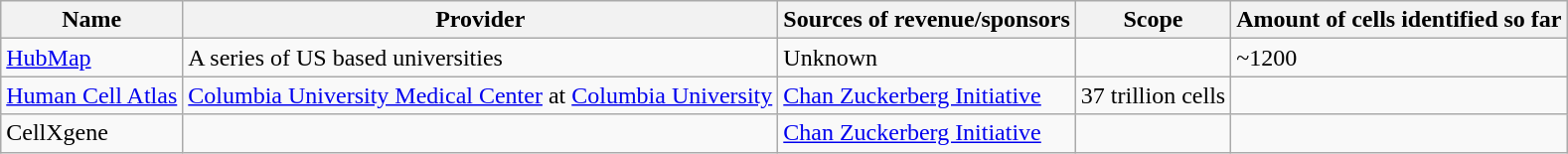<table class="wikitable">
<tr>
<th>Name</th>
<th>Provider</th>
<th>Sources of revenue/sponsors</th>
<th>Scope</th>
<th>Amount of cells identified so far</th>
</tr>
<tr>
<td><a href='#'>HubMap</a></td>
<td>A series of US based universities</td>
<td>Unknown</td>
<td></td>
<td>~1200</td>
</tr>
<tr>
<td><a href='#'>Human Cell Atlas</a></td>
<td><a href='#'>Columbia University Medical Center</a> at <a href='#'>Columbia University</a></td>
<td><a href='#'>Chan Zuckerberg Initiative</a></td>
<td>37 trillion cells</td>
<td></td>
</tr>
<tr>
<td>CellXgene</td>
<td></td>
<td><a href='#'>Chan Zuckerberg Initiative</a></td>
<td></td>
<td></td>
</tr>
</table>
